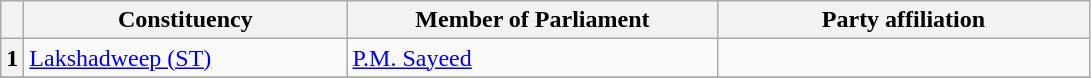<table class="wikitable sortable">
<tr style="text-align:center;">
<th></th>
<th style="width:13em">Constituency</th>
<th style="width:15em">Member of Parliament</th>
<th colspan="2" style="width:15em">Party affiliation</th>
</tr>
<tr>
<th>1</th>
<td><a href='#'>Lakshadweep (ST)</a></td>
<td><a href='#'>P.M. Sayeed</a></td>
<td></td>
</tr>
<tr>
</tr>
</table>
